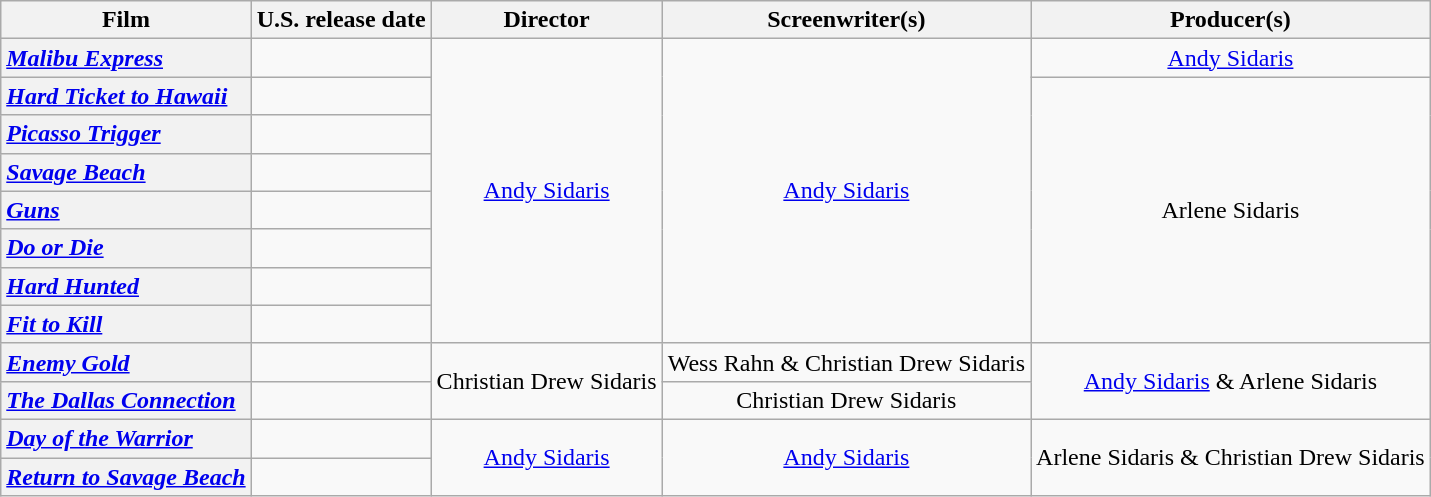<table class="wikitable plainrowheaders" style="text-align:center;">
<tr>
<th scope="col">Film</th>
<th scope="col">U.S. release date</th>
<th scope="col">Director</th>
<th scope="col">Screenwriter(s)</th>
<th scope="col">Producer(s)</th>
</tr>
<tr>
<th scope="row" style="text-align:left"><em><a href='#'>Malibu Express</a></em></th>
<td style="text-align:left"></td>
<td rowspan="8"><a href='#'>Andy Sidaris</a></td>
<td rowspan="8"><a href='#'>Andy Sidaris</a></td>
<td><a href='#'>Andy Sidaris</a></td>
</tr>
<tr>
<th scope="row" style="text-align:left"><em><a href='#'>Hard Ticket to Hawaii</a></em></th>
<td style="text-align:left"></td>
<td rowspan="7">Arlene Sidaris</td>
</tr>
<tr>
<th scope="row" style="text-align:left"><em><a href='#'>Picasso Trigger</a></em></th>
<td style="text-align:left"></td>
</tr>
<tr>
<th scope="row" style="text-align:left"><em><a href='#'>Savage Beach</a></em></th>
<td style="text-align:left"></td>
</tr>
<tr>
<th scope="row" style="text-align:left"><em><a href='#'>Guns</a></em></th>
<td style="text-align:left"></td>
</tr>
<tr>
<th scope="row" style="text-align:left"><em><a href='#'>Do or Die</a></em></th>
<td style="text-align:left"></td>
</tr>
<tr>
<th scope="row" style="text-align:left"><em><a href='#'>Hard Hunted</a></em></th>
<td style="text-align:left"></td>
</tr>
<tr>
<th scope="row" style="text-align:left"><em><a href='#'>Fit to Kill</a></em></th>
<td style="text-align:left"></td>
</tr>
<tr>
<th scope="row" style="text-align:left"><em><a href='#'>Enemy Gold</a></em></th>
<td style="text-align:left"></td>
<td rowspan="2">Christian Drew Sidaris</td>
<td>Wess Rahn & Christian Drew Sidaris</td>
<td rowspan="2"><a href='#'>Andy Sidaris</a> & Arlene Sidaris</td>
</tr>
<tr>
<th scope="row" style="text-align:left"><em><a href='#'>The Dallas Connection</a></em></th>
<td style="text-align:left"></td>
<td>Christian Drew Sidaris</td>
</tr>
<tr>
<th scope="row" style="text-align:left"><em><a href='#'>Day of the Warrior</a></em></th>
<td style="text-align:left"></td>
<td rowspan="2"><a href='#'>Andy Sidaris</a></td>
<td rowspan="2"><a href='#'>Andy Sidaris</a></td>
<td rowspan="2">Arlene Sidaris & Christian Drew Sidaris</td>
</tr>
<tr>
<th scope="row" style="text-align:left"><em><a href='#'>Return to Savage Beach</a></em></th>
<td style="text-align:left"></td>
</tr>
</table>
